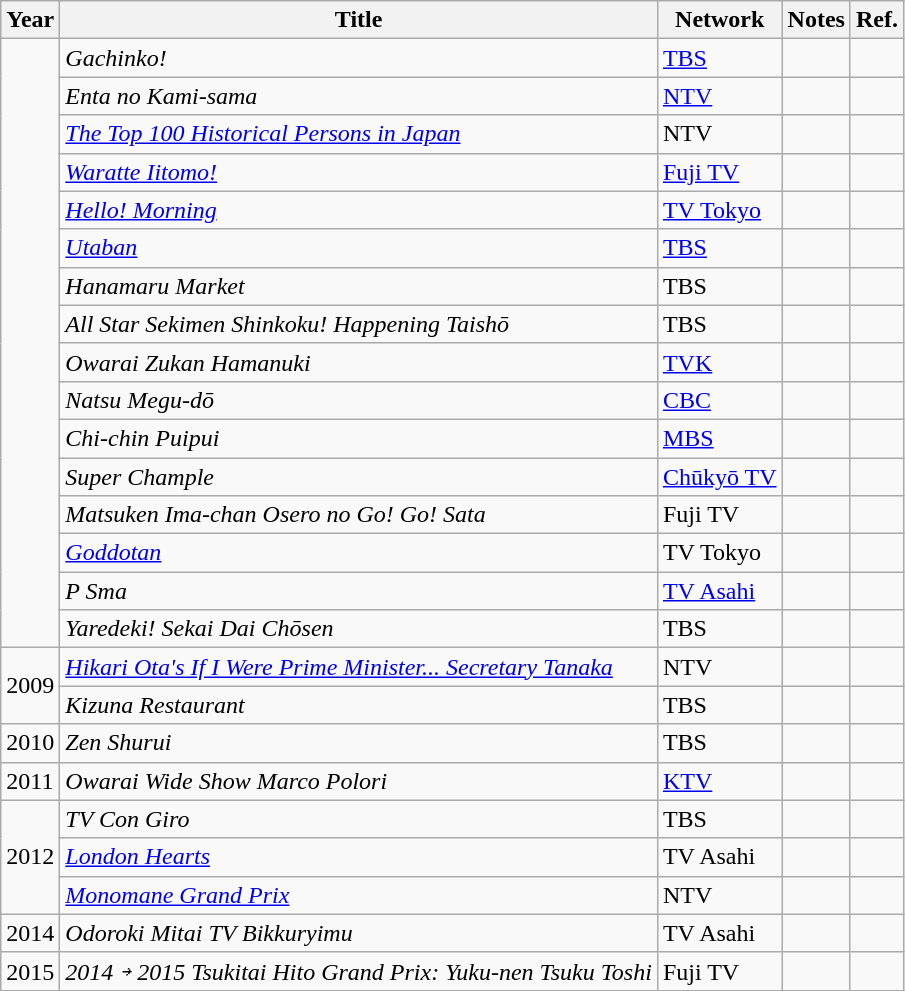<table class="wikitable">
<tr>
<th>Year</th>
<th>Title</th>
<th>Network</th>
<th>Notes</th>
<th>Ref.</th>
</tr>
<tr>
<td rowspan="16"></td>
<td><em>Gachinko!</em></td>
<td><a href='#'>TBS</a></td>
<td></td>
<td></td>
</tr>
<tr>
<td><em>Enta no Kami-sama</em></td>
<td><a href='#'>NTV</a></td>
<td></td>
<td></td>
</tr>
<tr>
<td><em><a href='#'>The Top 100 Historical Persons in Japan</a></em></td>
<td>NTV</td>
<td></td>
<td></td>
</tr>
<tr>
<td><em><a href='#'>Waratte Iitomo!</a></em></td>
<td><a href='#'>Fuji TV</a></td>
<td></td>
<td></td>
</tr>
<tr>
<td><em><a href='#'>Hello! Morning</a></em></td>
<td><a href='#'>TV Tokyo</a></td>
<td></td>
<td></td>
</tr>
<tr>
<td><em><a href='#'>Utaban</a></em></td>
<td><a href='#'>TBS</a></td>
<td></td>
<td></td>
</tr>
<tr>
<td><em>Hanamaru Market</em></td>
<td>TBS</td>
<td></td>
<td></td>
</tr>
<tr>
<td><em>All Star Sekimen Shinkoku! Happening Taishō</em></td>
<td>TBS</td>
<td></td>
<td></td>
</tr>
<tr>
<td><em>Owarai Zukan Hamanuki</em></td>
<td><a href='#'>TVK</a></td>
<td></td>
<td></td>
</tr>
<tr>
<td><em>Natsu Megu-dō</em></td>
<td><a href='#'>CBC</a></td>
<td></td>
<td></td>
</tr>
<tr>
<td><em>Chi-chin Puipui</em></td>
<td><a href='#'>MBS</a></td>
<td></td>
<td></td>
</tr>
<tr>
<td><em>Super Chample</em></td>
<td><a href='#'>Chūkyō TV</a></td>
<td></td>
<td></td>
</tr>
<tr>
<td><em>Matsuken Ima-chan Osero no Go! Go! Sata</em></td>
<td>Fuji TV</td>
<td></td>
<td></td>
</tr>
<tr>
<td><em><a href='#'>Goddotan</a></em></td>
<td>TV Tokyo</td>
<td></td>
<td></td>
</tr>
<tr>
<td><em>P Sma</em></td>
<td><a href='#'>TV Asahi</a></td>
<td></td>
<td></td>
</tr>
<tr>
<td><em>Yaredeki! Sekai Dai Chōsen</em></td>
<td>TBS</td>
<td></td>
<td></td>
</tr>
<tr>
<td rowspan="2">2009</td>
<td><em><a href='#'>Hikari Ota's If I Were Prime Minister... Secretary Tanaka</a></em></td>
<td>NTV</td>
<td></td>
<td></td>
</tr>
<tr>
<td><em>Kizuna Restaurant</em></td>
<td>TBS</td>
<td></td>
<td></td>
</tr>
<tr>
<td>2010</td>
<td><em>Zen Shurui</em></td>
<td>TBS</td>
<td></td>
<td></td>
</tr>
<tr>
<td>2011</td>
<td><em>Owarai Wide Show Marco Polori</em></td>
<td><a href='#'>KTV</a></td>
<td></td>
<td></td>
</tr>
<tr>
<td rowspan="3">2012</td>
<td><em>TV Con Giro</em></td>
<td>TBS</td>
<td></td>
<td></td>
</tr>
<tr>
<td><em><a href='#'>London Hearts</a></em></td>
<td>TV Asahi</td>
<td></td>
<td></td>
</tr>
<tr>
<td><em><a href='#'>Monomane Grand Prix</a></em></td>
<td>NTV</td>
<td></td>
<td></td>
</tr>
<tr>
<td>2014</td>
<td><em>Odoroki Mitai TV Bikkuryimu</em></td>
<td>TV Asahi</td>
<td></td>
<td></td>
</tr>
<tr>
<td>2015</td>
<td><em>2014 ￫ 2015 Tsukitai Hito Grand Prix: Yuku-nen Tsuku Toshi</em></td>
<td>Fuji TV</td>
<td></td>
<td></td>
</tr>
</table>
